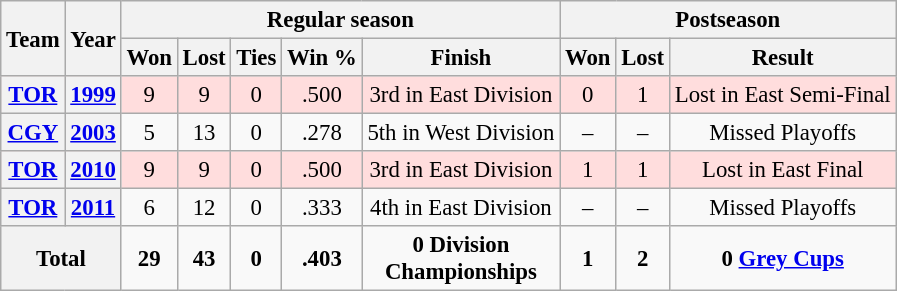<table class="wikitable" style="font-size: 95%; text-align:center;">
<tr>
<th rowspan="2">Team</th>
<th rowspan="2">Year</th>
<th colspan="5">Regular season</th>
<th colspan="4">Postseason</th>
</tr>
<tr>
<th>Won</th>
<th>Lost</th>
<th>Ties</th>
<th>Win %</th>
<th>Finish</th>
<th>Won</th>
<th>Lost</th>
<th>Result</th>
</tr>
<tr ! style="background:#fdd;">
<th><a href='#'>TOR</a></th>
<th><a href='#'>1999</a></th>
<td>9</td>
<td>9</td>
<td>0</td>
<td>.500</td>
<td>3rd in East Division</td>
<td>0</td>
<td>1</td>
<td>Lost in East Semi-Final</td>
</tr>
<tr>
<th><a href='#'>CGY</a></th>
<th><a href='#'>2003</a></th>
<td>5</td>
<td>13</td>
<td>0</td>
<td>.278</td>
<td>5th in West Division</td>
<td>–</td>
<td>–</td>
<td>Missed Playoffs</td>
</tr>
<tr ! style="background:#fdd;">
<th><a href='#'>TOR</a></th>
<th><a href='#'>2010</a></th>
<td>9</td>
<td>9</td>
<td>0</td>
<td>.500</td>
<td>3rd in East Division</td>
<td>1</td>
<td>1</td>
<td>Lost in East Final</td>
</tr>
<tr>
<th><a href='#'>TOR</a></th>
<th><a href='#'>2011</a></th>
<td>6</td>
<td>12</td>
<td>0</td>
<td>.333</td>
<td>4th in East Division</td>
<td>–</td>
<td>–</td>
<td>Missed Playoffs</td>
</tr>
<tr>
<th colspan="2"><strong>Total</strong></th>
<td><strong>29</strong></td>
<td><strong>43</strong></td>
<td><strong>0</strong></td>
<td><strong>.403</strong></td>
<td><strong>0 Division<br>Championships</strong></td>
<td><strong>1</strong></td>
<td><strong>2</strong></td>
<td><strong>0 <a href='#'>Grey Cups</a></strong></td>
</tr>
</table>
